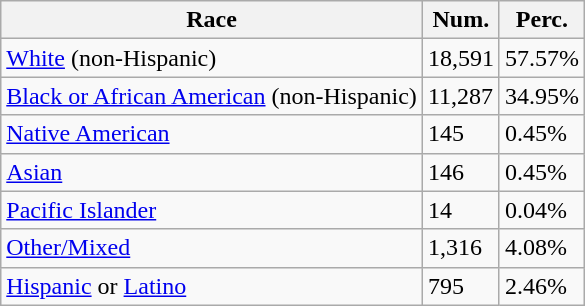<table class="wikitable">
<tr>
<th>Race</th>
<th>Num.</th>
<th>Perc.</th>
</tr>
<tr>
<td><a href='#'>White</a> (non-Hispanic)</td>
<td>18,591</td>
<td>57.57%</td>
</tr>
<tr>
<td><a href='#'>Black or African American</a> (non-Hispanic)</td>
<td>11,287</td>
<td>34.95%</td>
</tr>
<tr>
<td><a href='#'>Native American</a></td>
<td>145</td>
<td>0.45%</td>
</tr>
<tr>
<td><a href='#'>Asian</a></td>
<td>146</td>
<td>0.45%</td>
</tr>
<tr>
<td><a href='#'>Pacific Islander</a></td>
<td>14</td>
<td>0.04%</td>
</tr>
<tr>
<td><a href='#'>Other/Mixed</a></td>
<td>1,316</td>
<td>4.08%</td>
</tr>
<tr>
<td><a href='#'>Hispanic</a> or <a href='#'>Latino</a></td>
<td>795</td>
<td>2.46%</td>
</tr>
</table>
